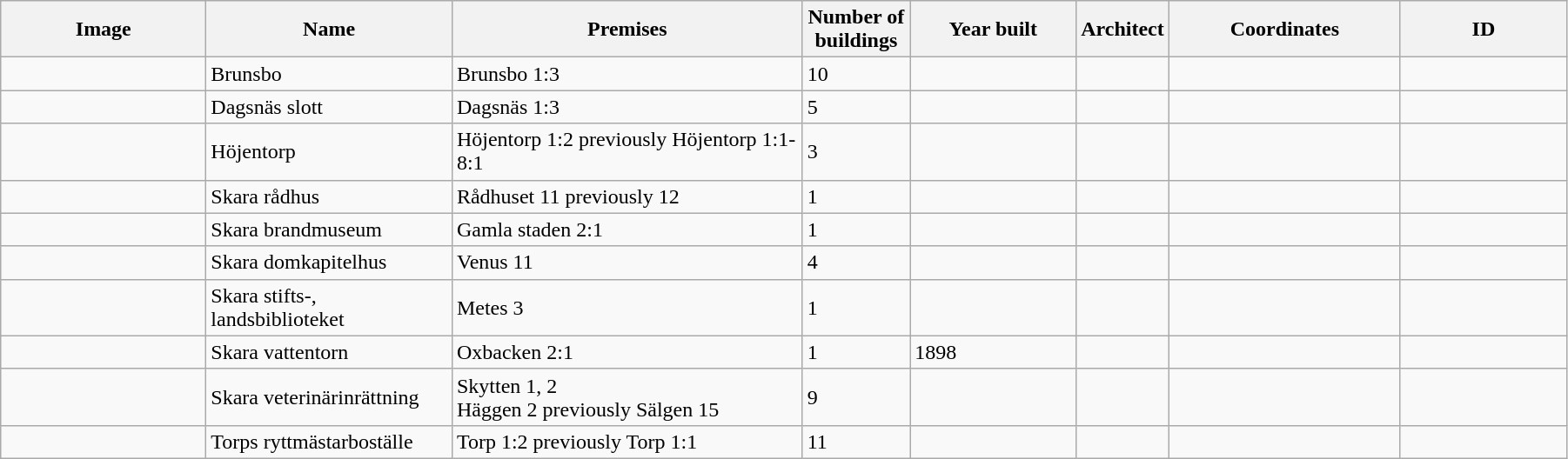<table class="wikitable" width="95%">
<tr>
<th width="150">Image</th>
<th>Name</th>
<th>Premises</th>
<th width="75">Number of<br>buildings</th>
<th width="120">Year built</th>
<th>Architect</th>
<th width="170">Coordinates</th>
<th width="120">ID</th>
</tr>
<tr>
<td></td>
<td>Brunsbo</td>
<td>Brunsbo 1:3</td>
<td>10</td>
<td></td>
<td></td>
<td></td>
<td></td>
</tr>
<tr>
<td></td>
<td>Dagsnäs slott</td>
<td>Dagsnäs 1:3</td>
<td>5</td>
<td></td>
<td></td>
<td></td>
<td></td>
</tr>
<tr>
<td></td>
<td>Höjentorp</td>
<td>Höjentorp 1:2 previously Höjentorp 1:1-8:1</td>
<td>3</td>
<td></td>
<td></td>
<td></td>
<td></td>
</tr>
<tr>
<td></td>
<td>Skara rådhus</td>
<td>Rådhuset 11 previously 12</td>
<td>1</td>
<td></td>
<td></td>
<td></td>
<td></td>
</tr>
<tr>
<td></td>
<td>Skara brandmuseum</td>
<td>Gamla staden 2:1</td>
<td>1</td>
<td></td>
<td></td>
<td></td>
<td></td>
</tr>
<tr>
<td></td>
<td>Skara domkapitelhus</td>
<td>Venus 11</td>
<td>4</td>
<td></td>
<td></td>
<td></td>
<td></td>
</tr>
<tr>
<td></td>
<td>Skara stifts-, landsbiblioteket</td>
<td>Metes 3</td>
<td>1</td>
<td></td>
<td></td>
<td></td>
<td></td>
</tr>
<tr>
<td></td>
<td>Skara vattentorn</td>
<td>Oxbacken 2:1</td>
<td>1</td>
<td>1898</td>
<td></td>
<td></td>
<td></td>
</tr>
<tr>
<td></td>
<td>Skara veterinärinrättning</td>
<td>Skytten 1, 2<br>Häggen 2 previously Sälgen 15</td>
<td>9</td>
<td></td>
<td></td>
<td></td>
<td></td>
</tr>
<tr>
<td></td>
<td>Torps ryttmästarboställe</td>
<td>Torp 1:2 previously Torp 1:1</td>
<td>11</td>
<td></td>
<td></td>
<td></td>
<td></td>
</tr>
</table>
